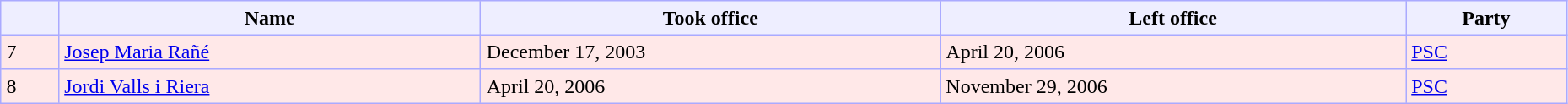<table border=1 cellpadding=4 cellspacing=0 width=98% style="background-color: #EEEEFF; border: 1px #AAAAFF solid; border-collapse: collapse; padding: 5px">
<tr>
<th></th>
<th>Name</th>
<th>Took office</th>
<th>Left office</th>
<th>Party</th>
</tr>
<tr bgcolor=#FFE8E8>
<td>7</td>
<td><a href='#'>Josep Maria Rañé</a></td>
<td>December 17, 2003</td>
<td>April 20, 2006</td>
<td><a href='#'>PSC</a></td>
</tr>
<tr bgcolor=#FFE8E8>
<td>8</td>
<td><a href='#'>Jordi Valls i Riera</a></td>
<td>April 20, 2006</td>
<td>November 29, 2006</td>
<td><a href='#'>PSC</a></td>
</tr>
</table>
